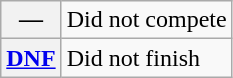<table class="wikitable">
<tr>
<th scope="row">—</th>
<td>Did not compete</td>
</tr>
<tr>
<th scope="row"><a href='#'>DNF</a></th>
<td>Did not finish</td>
</tr>
</table>
